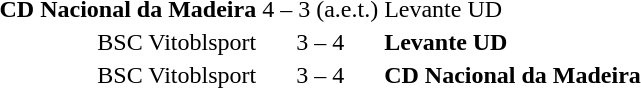<table>
<tr>
<th width=auto></th>
<td></td>
</tr>
<tr>
<td align=right><strong>CD Nacional da Madeira</strong> </td>
<td align=center>4 – 3 (a.e.t.)</td>
<td align=left> Levante UD</td>
</tr>
<tr>
<td align=right>BSC Vitoblsport </td>
<td align=center>3 – 4</td>
<td align=left> <strong>Levante UD</strong></td>
</tr>
<tr>
<td align=right>BSC Vitoblsport </td>
<td align=center>3 – 4</td>
<td align=left> <strong>CD Nacional da Madeira</strong></td>
</tr>
</table>
